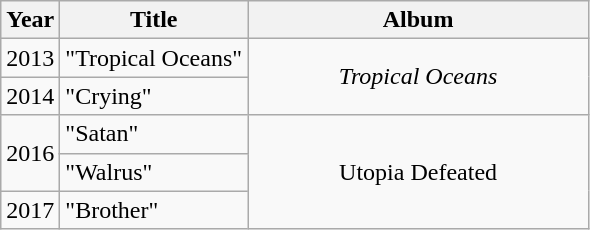<table class="wikitable" style="text-align:center;">
<tr>
<th scope="col">Year</th>
<th scope="col">Title</th>
<th scope="col" width="220">Album</th>
</tr>
<tr>
<td>2013</td>
<td align="left">"Tropical Oceans"</td>
<td rowspan="2"><em>Tropical Oceans</em></td>
</tr>
<tr>
<td>2014</td>
<td align="left">"Crying"</td>
</tr>
<tr>
<td rowspan="2">2016</td>
<td align="left">"Satan"</td>
<td rowspan="3">Utopia Defeated</td>
</tr>
<tr>
<td align="left">"Walrus"</td>
</tr>
<tr>
<td>2017</td>
<td align="left">"Brother"</td>
</tr>
</table>
